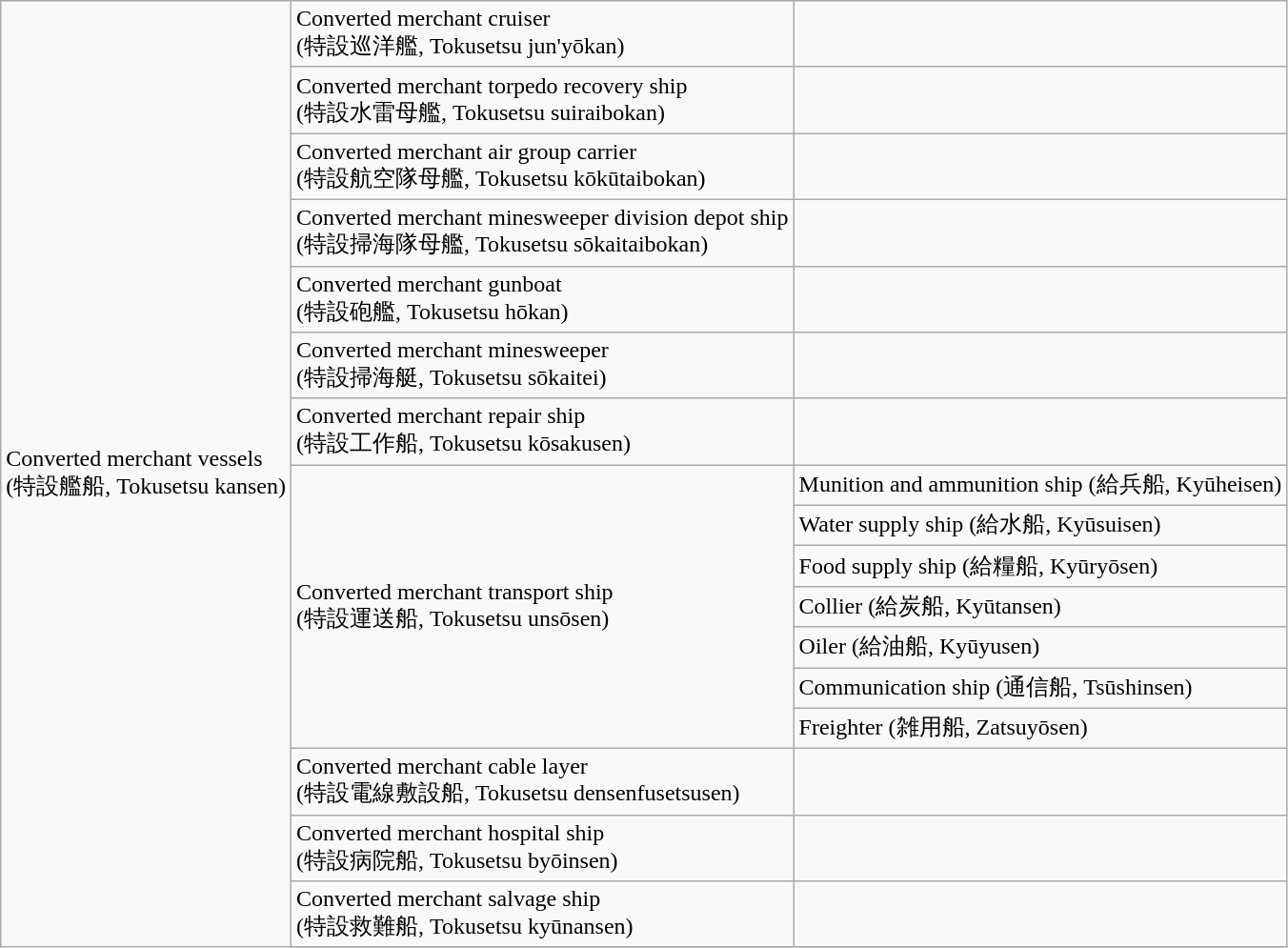<table class="wikitable">
<tr>
<td rowspan="20">Converted merchant vessels<br>(特設艦船, Tokusetsu kansen)</td>
<td>Converted merchant cruiser<br>(特設巡洋艦, Tokusetsu jun'yōkan)</td>
<td></td>
</tr>
<tr>
<td>Converted merchant torpedo recovery ship<br>(特設水雷母艦, Tokusetsu suiraibokan)</td>
<td></td>
</tr>
<tr>
<td>Converted merchant air group carrier<br>(特設航空隊母艦, Tokusetsu kōkūtaibokan)</td>
<td></td>
</tr>
<tr>
<td>Converted merchant minesweeper division depot ship<br>(特設掃海隊母艦, Tokusetsu sōkaitaibokan)</td>
<td></td>
</tr>
<tr>
<td>Converted merchant gunboat<br>(特設砲艦, Tokusetsu hōkan)</td>
<td></td>
</tr>
<tr>
<td>Converted merchant minesweeper<br>(特設掃海艇, Tokusetsu sōkaitei)</td>
<td></td>
</tr>
<tr>
<td>Converted merchant repair ship<br>(特設工作船, Tokusetsu kōsakusen)</td>
<td></td>
</tr>
<tr>
<td rowspan="7">Converted merchant transport ship<br>(特設運送船, Tokusetsu unsōsen)</td>
<td>Munition and ammunition ship (給兵船, Kyūheisen)</td>
</tr>
<tr>
<td>Water supply ship (給水船, Kyūsuisen)</td>
</tr>
<tr>
<td>Food supply ship (給糧船, Kyūryōsen)</td>
</tr>
<tr>
<td>Collier (給炭船, Kyūtansen)</td>
</tr>
<tr>
<td>Oiler (給油船, Kyūyusen)</td>
</tr>
<tr>
<td>Communication ship (通信船, Tsūshinsen)</td>
</tr>
<tr>
<td>Freighter (雑用船, Zatsuyōsen)</td>
</tr>
<tr>
<td>Converted merchant cable layer<br>(特設電線敷設船, Tokusetsu densenfusetsusen)</td>
<td></td>
</tr>
<tr>
<td>Converted merchant hospital ship<br>(特設病院船, Tokusetsu byōinsen)</td>
<td></td>
</tr>
<tr>
<td>Converted merchant salvage ship<br>(特設救難船, Tokusetsu kyūnansen)</td>
<td></td>
</tr>
<tr>
</tr>
</table>
